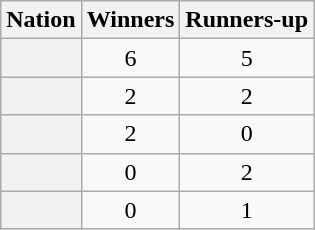<table class="wikitable plainrowheaders sortable" style="text-align:center;">
<tr>
<th scope="col">Nation</th>
<th scope="col">Winners</th>
<th scope="col">Runners-up</th>
</tr>
<tr>
<th scope="row"></th>
<td>6</td>
<td>5</td>
</tr>
<tr>
<th scope="row"></th>
<td>2</td>
<td>2</td>
</tr>
<tr>
<th scope="row"></th>
<td>2</td>
<td>0</td>
</tr>
<tr>
<th scope="row"></th>
<td>0</td>
<td>2</td>
</tr>
<tr>
<th scope="row"></th>
<td>0</td>
<td>1</td>
</tr>
</table>
